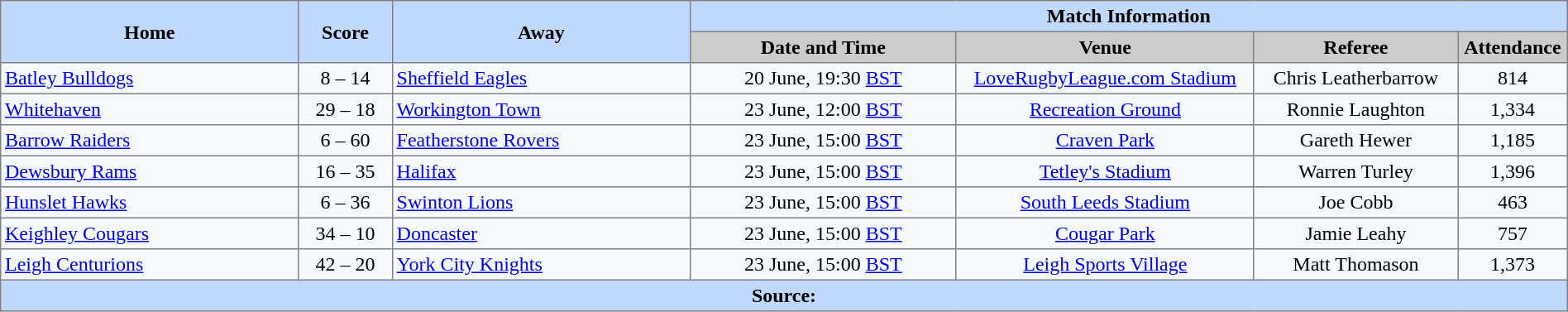<table border="1" cellpadding="3" cellspacing="0" style="border-collapse:collapse; text-align:center; width:100%;">
<tr style="background:#c1d8ff;">
<th rowspan="2" style="width:19%;">Home</th>
<th rowspan="2" style="width:6%;">Score</th>
<th rowspan="2" style="width:19%;">Away</th>
<th colspan=6>Match Information</th>
</tr>
<tr style="background:#ccc;">
<th width=17%>Date and Time</th>
<th width=19%>Venue</th>
<th width=13%>Referee</th>
<th width=7%>Attendance</th>
</tr>
<tr style="background:#f5faff;">
<td align=left> <a href='#'>Batley Bulldogs</a></td>
<td>8 – 14</td>
<td align=left> <a href='#'>Sheffield Eagles</a></td>
<td>20 June, 19:30 <a href='#'>BST</a></td>
<td><a href='#'>LoveRugbyLeague.com Stadium</a></td>
<td>Chris Leatherbarrow</td>
<td>814</td>
</tr>
<tr style="background:#f5faff;">
<td align=left> <a href='#'>Whitehaven</a></td>
<td>29 – 18</td>
<td align=left> <a href='#'>Workington Town</a></td>
<td>23 June, 12:00 <a href='#'>BST</a></td>
<td><a href='#'>Recreation Ground</a></td>
<td>Ronnie Laughton</td>
<td>1,334</td>
</tr>
<tr style="background:#f5faff;">
<td align=left> <a href='#'>Barrow Raiders</a></td>
<td>6 – 60</td>
<td align=left> <a href='#'>Featherstone Rovers</a></td>
<td>23 June, 15:00 <a href='#'>BST</a></td>
<td><a href='#'>Craven Park</a></td>
<td>Gareth Hewer</td>
<td>1,185</td>
</tr>
<tr style="background:#f5faff;">
<td align=left> <a href='#'>Dewsbury Rams</a></td>
<td>16 – 35</td>
<td align=left> <a href='#'>Halifax</a></td>
<td>23 June, 15:00 <a href='#'>BST</a></td>
<td><a href='#'>Tetley's Stadium</a></td>
<td>Warren Turley</td>
<td>1,396</td>
</tr>
<tr style="background:#f5faff;">
<td align=left> <a href='#'>Hunslet Hawks</a></td>
<td>6 – 36</td>
<td align=left> <a href='#'>Swinton Lions</a></td>
<td>23 June, 15:00 <a href='#'>BST</a></td>
<td><a href='#'>South Leeds Stadium</a></td>
<td>Joe Cobb</td>
<td>463</td>
</tr>
<tr style="background:#f5faff;">
<td align=left> <a href='#'>Keighley Cougars</a></td>
<td>34 – 10</td>
<td align=left> <a href='#'>Doncaster</a></td>
<td>23 June, 15:00 <a href='#'>BST</a></td>
<td><a href='#'>Cougar Park</a></td>
<td>Jamie Leahy</td>
<td>757</td>
</tr>
<tr style="background:#f5faff;">
<td align=left> <a href='#'>Leigh Centurions</a></td>
<td>42 – 20</td>
<td align=left> <a href='#'>York City Knights</a></td>
<td>23 June, 15:00 <a href='#'>BST</a></td>
<td><a href='#'>Leigh Sports Village</a></td>
<td>Matt Thomason</td>
<td>1,373</td>
</tr>
<tr style="background:#c1d8ff;">
<th colspan=12>Source:</th>
</tr>
</table>
